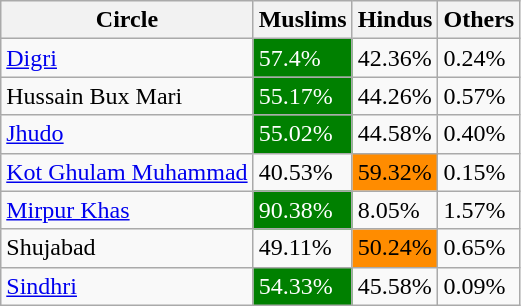<table class="wikitable">
<tr>
<th>Circle</th>
<th>Muslims</th>
<th>Hindus</th>
<th>Others</th>
</tr>
<tr>
<td><a href='#'>Digri</a></td>
<td style="background:green;color:white">57.4%</td>
<td>42.36%</td>
<td>0.24%</td>
</tr>
<tr>
<td>Hussain Bux Mari</td>
<td style="background:green;color:white">55.17%</td>
<td>44.26%</td>
<td>0.57%</td>
</tr>
<tr>
<td><a href='#'>Jhudo</a></td>
<td style="background:green;color:white">55.02%</td>
<td>44.58%</td>
<td>0.40%</td>
</tr>
<tr>
<td><a href='#'>Kot Ghulam Muhammad</a></td>
<td>40.53%</td>
<td bgcolor="darkorange">59.32%</td>
<td>0.15%</td>
</tr>
<tr>
<td><a href='#'>Mirpur Khas</a></td>
<td style="background:green;color:white">90.38%</td>
<td>8.05%</td>
<td>1.57%</td>
</tr>
<tr>
<td>Shujabad</td>
<td>49.11%</td>
<td bgcolor="darkorange">50.24%</td>
<td>0.65%</td>
</tr>
<tr>
<td><a href='#'>Sindhri</a></td>
<td style="background:green;color:white">54.33%</td>
<td>45.58%</td>
<td>0.09%</td>
</tr>
</table>
